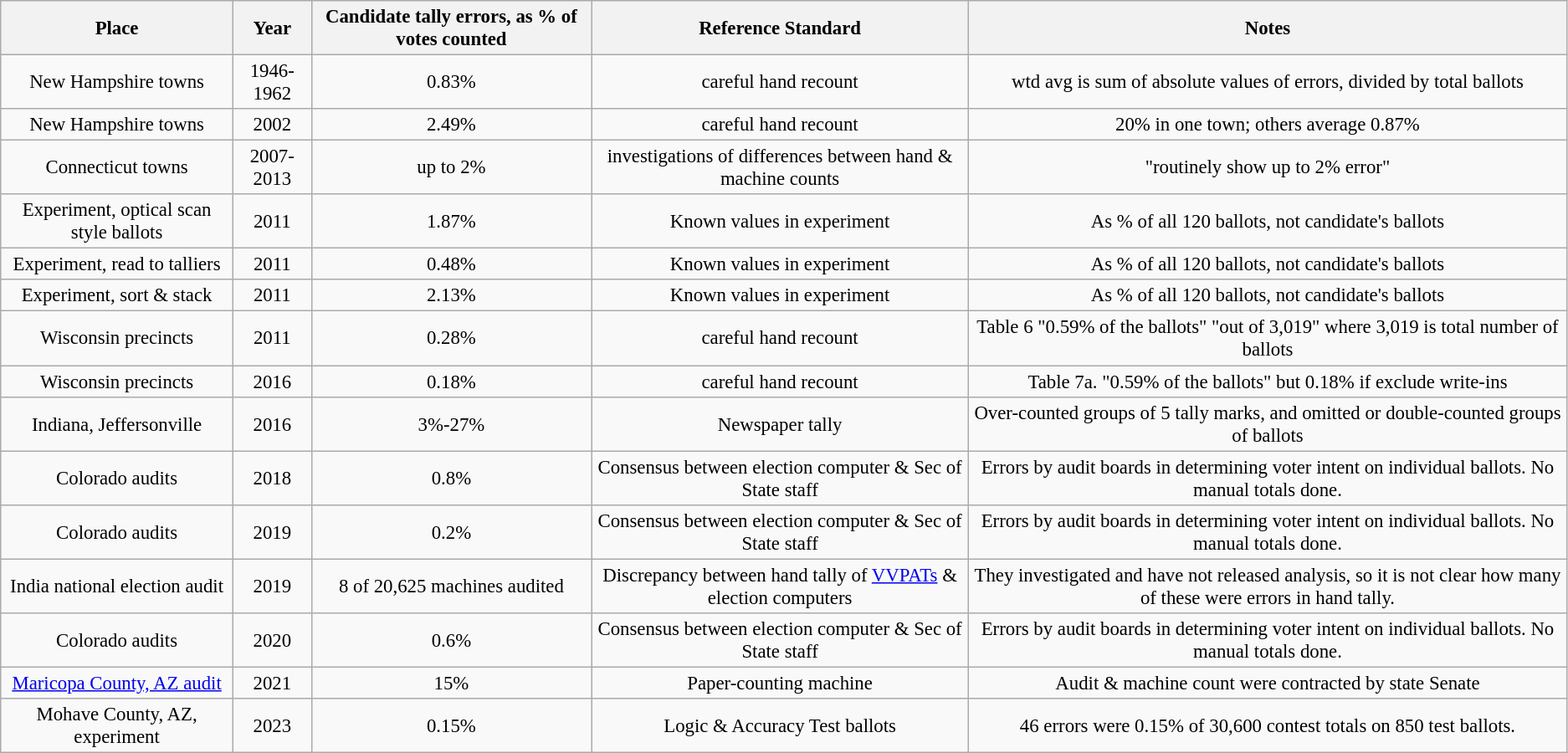<table class="wikitable sortable" style="font-size: 95%; text-align: center; ">
<tr>
<th>Place</th>
<th>Year</th>
<th>Candidate tally errors, as % of votes counted</th>
<th>Reference Standard</th>
<th>Notes</th>
</tr>
<tr>
<td>New Hampshire towns</td>
<td>1946-1962</td>
<td>0.83%</td>
<td>careful hand recount</td>
<td>wtd avg is sum of absolute values of errors, divided by total ballots</td>
</tr>
<tr>
<td>New Hampshire towns</td>
<td>2002</td>
<td>2.49%</td>
<td>careful hand recount</td>
<td>20% in one town; others average 0.87%</td>
</tr>
<tr>
<td>Connecticut towns</td>
<td>2007-2013</td>
<td>up to 2%</td>
<td>investigations of differences between hand & machine counts</td>
<td>"routinely show up to 2% error"</td>
</tr>
<tr>
<td>Experiment, optical scan style ballots</td>
<td>2011</td>
<td>1.87%</td>
<td>Known values in experiment</td>
<td>As % of all 120 ballots, not candidate's ballots</td>
</tr>
<tr>
<td>Experiment, read to talliers</td>
<td>2011</td>
<td>0.48%</td>
<td>Known values in experiment</td>
<td>As % of all 120 ballots, not candidate's ballots</td>
</tr>
<tr>
<td>Experiment, sort & stack</td>
<td>2011</td>
<td>2.13%</td>
<td>Known values in experiment</td>
<td>As % of all 120 ballots, not candidate's ballots</td>
</tr>
<tr>
<td>Wisconsin precincts</td>
<td>2011</td>
<td>0.28%</td>
<td>careful hand recount</td>
<td>Table 6 "0.59% of the ballots" "out of 3,019" where 3,019 is total number of ballots</td>
</tr>
<tr>
<td>Wisconsin precincts</td>
<td>2016</td>
<td>0.18%</td>
<td>careful hand recount</td>
<td>Table 7a. "0.59% of the ballots" but 0.18% if exclude write-ins</td>
</tr>
<tr>
<td>Indiana, Jeffersonville</td>
<td>2016</td>
<td>3%-27%</td>
<td>Newspaper tally</td>
<td>Over-counted groups of 5 tally marks, and omitted or double-counted groups of ballots</td>
</tr>
<tr>
<td>Colorado audits</td>
<td>2018</td>
<td>0.8%</td>
<td>Consensus between election computer & Sec of State staff</td>
<td>Errors by audit boards in determining voter intent on individual ballots. No manual totals done.</td>
</tr>
<tr>
<td>Colorado audits</td>
<td>2019</td>
<td>0.2%</td>
<td>Consensus between election computer & Sec of State staff</td>
<td>Errors by audit boards in determining voter intent on individual ballots. No manual totals done.</td>
</tr>
<tr>
<td>India national election audit</td>
<td>2019</td>
<td>8 of 20,625 machines audited</td>
<td>Discrepancy between hand tally of <a href='#'>VVPATs</a> & election computers</td>
<td>They investigated and have not released analysis, so it is not clear how many of these were errors in hand tally.</td>
</tr>
<tr>
<td>Colorado audits</td>
<td>2020</td>
<td>0.6%</td>
<td>Consensus between election computer & Sec of State staff</td>
<td>Errors by audit boards in determining voter intent on individual ballots. No manual totals done.</td>
</tr>
<tr>
<td><a href='#'>Maricopa County, AZ audit</a></td>
<td>2021</td>
<td>15%</td>
<td>Paper-counting machine</td>
<td>Audit & machine count were contracted by state Senate</td>
</tr>
<tr>
<td>Mohave County, AZ, experiment</td>
<td>2023</td>
<td>0.15%</td>
<td>Logic & Accuracy Test ballots</td>
<td>46 errors were 0.15% of 30,600 contest totals on 850 test ballots.</td>
</tr>
</table>
